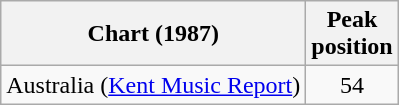<table class="wikitable">
<tr>
<th>Chart (1987)</th>
<th>Peak<br>position</th>
</tr>
<tr>
<td>Australia (<a href='#'>Kent Music Report</a>)</td>
<td style="text-align:center;">54</td>
</tr>
</table>
